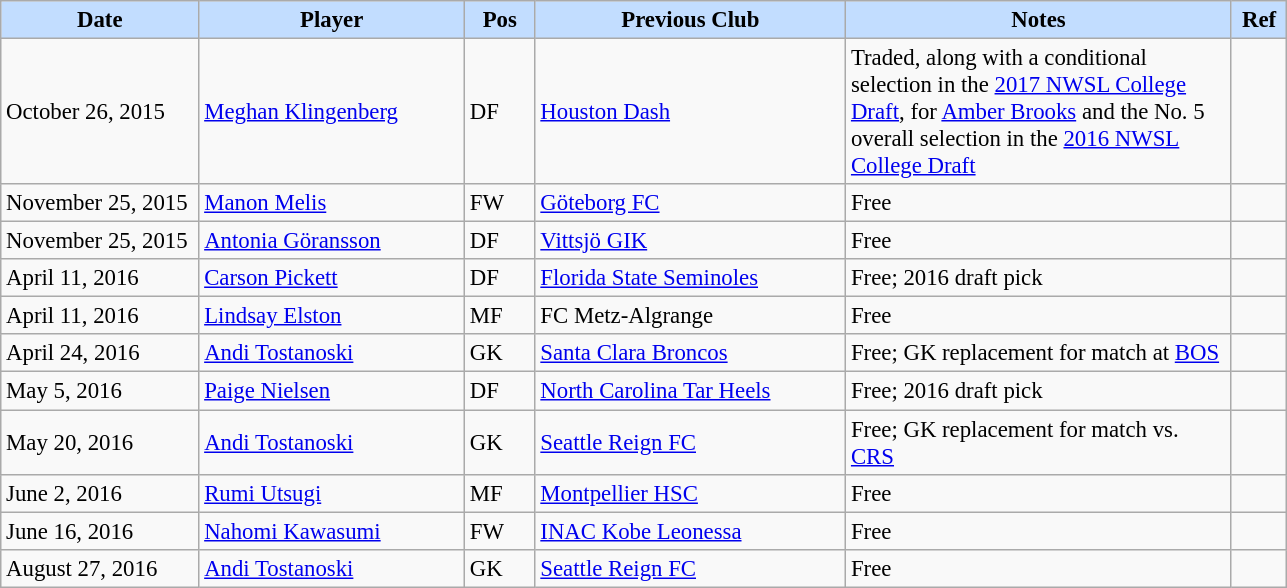<table class="wikitable" style="text-align:left; font-size:95%;">
<tr>
<th style="background:#c2ddff; width:125px;">Date</th>
<th style="background:#c2ddff; width:170px;">Player</th>
<th style="background:#c2ddff; width:40px;">Pos</th>
<th style="background:#c2ddff; width:200px;">Previous Club</th>
<th style="background:#c2ddff; width:250px;">Notes</th>
<th style="background:#c2ddff; width:30px;">Ref</th>
</tr>
<tr>
<td>October 26, 2015</td>
<td> <a href='#'>Meghan Klingenberg</a></td>
<td>DF</td>
<td> <a href='#'>Houston Dash</a></td>
<td>Traded, along with a conditional selection in the <a href='#'>2017 NWSL College Draft</a>, for <a href='#'>Amber Brooks</a> and the No. 5 overall selection in the <a href='#'>2016 NWSL College Draft</a></td>
<td></td>
</tr>
<tr>
<td>November 25, 2015</td>
<td> <a href='#'>Manon Melis</a></td>
<td>FW</td>
<td> <a href='#'>Göteborg FC</a></td>
<td>Free</td>
<td></td>
</tr>
<tr>
<td>November 25, 2015</td>
<td> <a href='#'>Antonia Göransson</a></td>
<td>DF</td>
<td> <a href='#'>Vittsjö GIK</a></td>
<td>Free</td>
<td></td>
</tr>
<tr>
<td>April 11, 2016</td>
<td> <a href='#'>Carson Pickett</a></td>
<td>DF</td>
<td> <a href='#'>Florida State Seminoles</a></td>
<td>Free; 2016 draft pick</td>
<td></td>
</tr>
<tr>
<td>April 11, 2016</td>
<td> <a href='#'>Lindsay Elston</a></td>
<td>MF</td>
<td> FC Metz-Algrange</td>
<td>Free</td>
<td></td>
</tr>
<tr>
<td>April 24, 2016</td>
<td> <a href='#'>Andi Tostanoski</a></td>
<td>GK</td>
<td> <a href='#'>Santa Clara Broncos</a></td>
<td>Free; GK replacement for match at <a href='#'>BOS</a></td>
<td></td>
</tr>
<tr>
<td>May 5, 2016</td>
<td> <a href='#'>Paige Nielsen</a></td>
<td>DF</td>
<td> <a href='#'>North Carolina Tar Heels</a></td>
<td>Free; 2016 draft pick</td>
<td></td>
</tr>
<tr>
<td>May 20, 2016</td>
<td> <a href='#'>Andi Tostanoski</a></td>
<td>GK</td>
<td> <a href='#'>Seattle Reign FC</a></td>
<td>Free; GK replacement for match vs. <a href='#'>CRS</a></td>
<td></td>
</tr>
<tr>
<td>June 2, 2016</td>
<td> <a href='#'>Rumi Utsugi</a></td>
<td>MF</td>
<td> <a href='#'>Montpellier HSC</a></td>
<td>Free</td>
<td></td>
</tr>
<tr>
<td>June 16, 2016</td>
<td> <a href='#'>Nahomi Kawasumi</a></td>
<td>FW</td>
<td> <a href='#'>INAC Kobe Leonessa</a></td>
<td>Free</td>
<td></td>
</tr>
<tr>
<td>August 27, 2016</td>
<td> <a href='#'>Andi Tostanoski</a></td>
<td>GK</td>
<td> <a href='#'>Seattle Reign FC</a></td>
<td>Free</td>
<td></td>
</tr>
</table>
